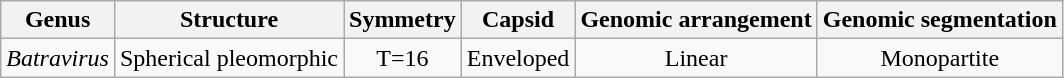<table class="wikitable sortable" style="text-align:center">
<tr>
<th>Genus</th>
<th>Structure</th>
<th>Symmetry</th>
<th>Capsid</th>
<th>Genomic arrangement</th>
<th>Genomic segmentation</th>
</tr>
<tr>
<td><em>Batravirus</em></td>
<td>Spherical pleomorphic</td>
<td>T=16</td>
<td>Enveloped</td>
<td>Linear</td>
<td>Monopartite</td>
</tr>
</table>
